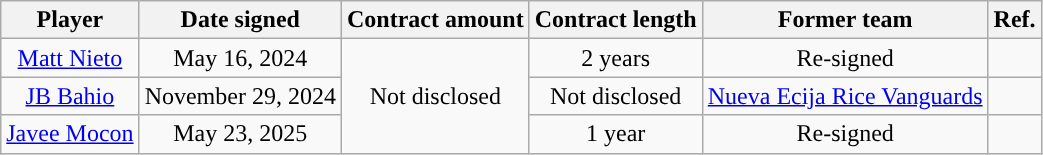<table class="wikitable sortable sortable">
<tr>
<th>Player</th>
<th>Date signed</th>
<th>Contract amount</th>
<th>Contract length</th>
<th>Former team</th>
<th>Ref.</th>
</tr>
<tr>
<td align=center><a href='#'>Matt Nieto</a></td>
<td align=center>May 16, 2024</td>
<td align=center rowspan=3>Not disclosed</td>
<td align=center>2 years</td>
<td align=center>Re-signed</td>
<td align=center></td>
</tr>
<tr>
<td align=center><a href='#'>JB Bahio</a></td>
<td align=center>November 29, 2024</td>
<td align=center>Not disclosed</td>
<td align=center><a href='#'>Nueva Ecija Rice Vanguards</a> </td>
<td align=center></td>
</tr>
<tr>
<td align=center><a href='#'>Javee Mocon</a></td>
<td align=center>May 23, 2025</td>
<td align=center>1 year</td>
<td align=center>Re-signed</td>
<td align=center></td>
</tr>
</table>
